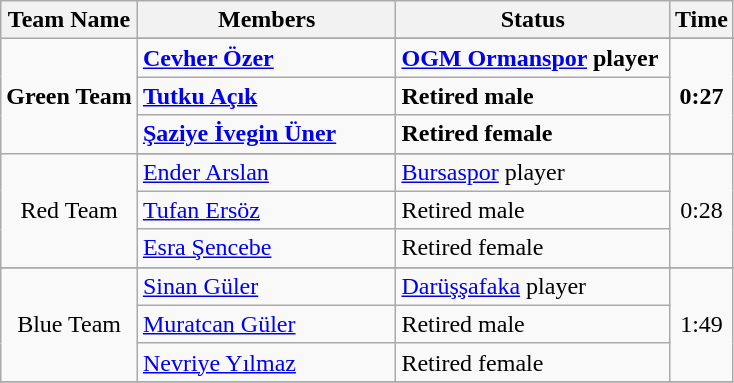<table class="wikitable">
<tr>
<th>Team Name</th>
<th style="width:165px;">Members</th>
<th width=175>Status</th>
<th>Time</th>
</tr>
<tr>
<td rowspan=4 align=center><strong>Green Team</strong></td>
</tr>
<tr>
<td><strong><a href='#'>Cevher Özer</a></strong></td>
<td><strong><a href='#'>OGM Ormanspor</a> player</strong></td>
<td rowspan=3 align=center><strong>0:27</strong></td>
</tr>
<tr>
<td><strong><a href='#'>Tutku Açık</a></strong></td>
<td><strong>Retired male</strong></td>
</tr>
<tr>
<td><strong><a href='#'>Şaziye İvegin Üner</a></strong></td>
<td><strong>Retired female</strong></td>
</tr>
<tr>
<td rowspan=4 align=center>Red Team</td>
</tr>
<tr>
<td><a href='#'>Ender Arslan</a></td>
<td><a href='#'>Bursaspor</a> player</td>
<td rowspan=3 align=center>0:28</td>
</tr>
<tr>
<td><a href='#'>Tufan Ersöz</a></td>
<td>Retired male</td>
</tr>
<tr>
<td><a href='#'>Esra Şencebe</a></td>
<td>Retired female</td>
</tr>
<tr>
</tr>
<tr>
<td rowspan=4 align=center>Blue Team</td>
</tr>
<tr>
<td><a href='#'>Sinan Güler</a></td>
<td><a href='#'>Darüşşafaka</a> player</td>
<td rowspan=3 align=center>1:49</td>
</tr>
<tr>
<td><a href='#'>Muratcan Güler</a></td>
<td>Retired male</td>
</tr>
<tr>
<td><a href='#'>Nevriye Yılmaz</a></td>
<td>Retired female</td>
</tr>
<tr>
</tr>
</table>
